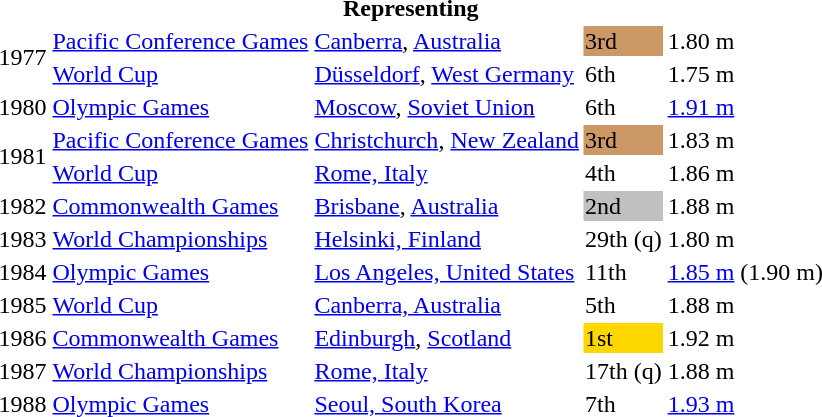<table>
<tr>
<th colspan="6">Representing </th>
</tr>
<tr>
<td rowspan=2>1977</td>
<td><a href='#'>Pacific Conference Games</a></td>
<td><a href='#'>Canberra</a>, <a href='#'>Australia</a></td>
<td bgcolor="cc9966">3rd</td>
<td>1.80 m</td>
</tr>
<tr>
<td><a href='#'>World Cup</a></td>
<td><a href='#'>Düsseldorf</a>, <a href='#'>West Germany</a></td>
<td>6th</td>
<td>1.75 m</td>
</tr>
<tr>
<td>1980</td>
<td><a href='#'>Olympic Games</a></td>
<td><a href='#'>Moscow</a>, <a href='#'>Soviet Union</a></td>
<td>6th</td>
<td><a href='#'>1.91 m</a></td>
</tr>
<tr>
<td rowspan=2>1981</td>
<td><a href='#'>Pacific Conference Games</a></td>
<td><a href='#'>Christchurch</a>, <a href='#'>New Zealand</a></td>
<td bgcolor="cc9966">3rd</td>
<td>1.83 m</td>
</tr>
<tr>
<td><a href='#'>World Cup</a></td>
<td><a href='#'>Rome, Italy</a></td>
<td>4th</td>
<td>1.86 m</td>
</tr>
<tr>
<td>1982</td>
<td><a href='#'>Commonwealth Games</a></td>
<td><a href='#'>Brisbane</a>, <a href='#'>Australia</a></td>
<td bgcolor="silver">2nd</td>
<td>1.88 m</td>
</tr>
<tr>
<td>1983</td>
<td><a href='#'>World Championships</a></td>
<td><a href='#'>Helsinki, Finland</a></td>
<td>29th (q)</td>
<td>1.80 m</td>
</tr>
<tr>
<td>1984</td>
<td><a href='#'>Olympic Games</a></td>
<td><a href='#'>Los Angeles, United States</a></td>
<td>11th</td>
<td><a href='#'>1.85 m</a> (1.90 m)</td>
</tr>
<tr>
<td>1985</td>
<td><a href='#'>World Cup</a></td>
<td><a href='#'>Canberra, Australia</a></td>
<td>5th</td>
<td>1.88 m</td>
</tr>
<tr>
<td>1986</td>
<td><a href='#'>Commonwealth Games</a></td>
<td><a href='#'>Edinburgh</a>, <a href='#'>Scotland</a></td>
<td bgcolor="gold">1st</td>
<td>1.92 m</td>
</tr>
<tr>
<td>1987</td>
<td><a href='#'>World Championships</a></td>
<td><a href='#'>Rome, Italy</a></td>
<td>17th (q)</td>
<td>1.88 m</td>
</tr>
<tr>
<td>1988</td>
<td><a href='#'>Olympic Games</a></td>
<td><a href='#'>Seoul, South Korea</a></td>
<td>7th</td>
<td><a href='#'>1.93 m</a></td>
</tr>
</table>
